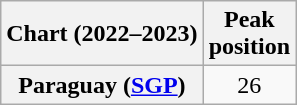<table class="wikitable plainrowheaders" style="text-align:center">
<tr>
<th scope="col">Chart (2022–2023)</th>
<th scope="col">Peak<br>position</th>
</tr>
<tr>
<th scope="row">Paraguay (<a href='#'>SGP</a>)</th>
<td>26</td>
</tr>
</table>
